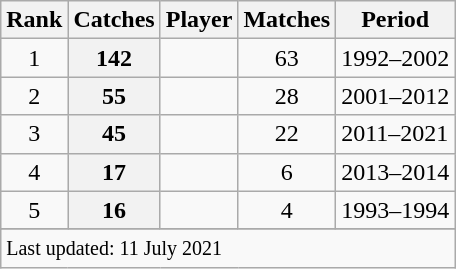<table class="wikitable plainrowheaders sortable">
<tr>
<th scope=col>Rank</th>
<th scope=col>Catches</th>
<th scope=col>Player</th>
<th scope=col>Matches</th>
<th scope=col>Period</th>
</tr>
<tr>
<td align=center>1</td>
<th scope=row style=text-align:center;>142</th>
<td></td>
<td align=center>63</td>
<td>1992–2002</td>
</tr>
<tr>
<td align=center>2</td>
<th scope=row style=text-align:center;>55</th>
<td></td>
<td align=center>28</td>
<td>2001–2012</td>
</tr>
<tr>
<td align=center>3</td>
<th scope=row style=text-align:center;>45</th>
<td></td>
<td align=center>22</td>
<td>2011–2021</td>
</tr>
<tr>
<td align=center>4</td>
<th scope=row style=text-align:center;>17</th>
<td></td>
<td align=center>6</td>
<td>2013–2014</td>
</tr>
<tr>
<td align=center>5</td>
<th scope=row style=text-align:center;>16</th>
<td></td>
<td align=center>4</td>
<td>1993–1994</td>
</tr>
<tr>
</tr>
<tr class=sortbottom>
<td colspan=5><small>Last updated: 11 July 2021</small></td>
</tr>
</table>
